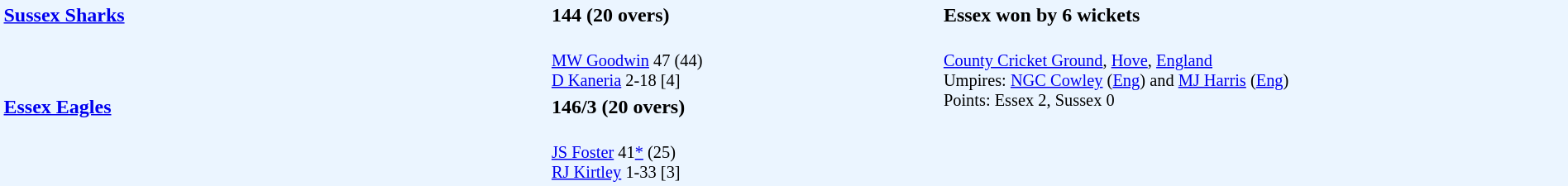<table style="width:100%; background:#ebf5ff;">
<tr>
<td style="width:35%; vertical-align:top;" rowspan="2"><strong><a href='#'>Sussex Sharks</a></strong></td>
<td style="width:25%;"><strong>144 (20 overs)</strong></td>
<td style="width:40%;"><strong>Essex won by 6 wickets</strong></td>
</tr>
<tr>
<td style="font-size: 85%;"><br><a href='#'>MW Goodwin</a> 47 (44)<br>
<a href='#'>D Kaneria</a> 2-18 [4]</td>
<td style="vertical-align:top; font-size:85%;" rowspan="3"><br><a href='#'>County Cricket Ground</a>, <a href='#'>Hove</a>, <a href='#'>England</a><br>
Umpires: <a href='#'>NGC Cowley</a> (<a href='#'>Eng</a>) and <a href='#'>MJ Harris</a> (<a href='#'>Eng</a>)<br>
Points: Essex 2, Sussex 0</td>
</tr>
<tr>
<td style="vertical-align:top;" rowspan="2"><strong><a href='#'>Essex Eagles</a></strong></td>
<td><strong>146/3 (20 overs)</strong></td>
</tr>
<tr>
<td style="font-size: 85%;"><br><a href='#'>JS Foster</a> 41<a href='#'>*</a> (25)<br>
<a href='#'>RJ Kirtley</a> 1-33 [3]</td>
</tr>
</table>
